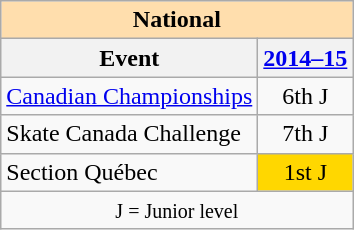<table class="wikitable" style="text-align:center">
<tr>
<th style="background-color: #ffdead; " colspan=2 align=center>National</th>
</tr>
<tr>
<th>Event</th>
<th><a href='#'>2014–15</a></th>
</tr>
<tr>
<td align=left><a href='#'>Canadian Championships</a></td>
<td>6th J</td>
</tr>
<tr>
<td align=left>Skate Canada Challenge</td>
<td>7th J</td>
</tr>
<tr>
<td align=left>Section Québec</td>
<td bgcolor=gold>1st J</td>
</tr>
<tr>
<td colspan=2 align=center><small> J = Junior level </small></td>
</tr>
</table>
